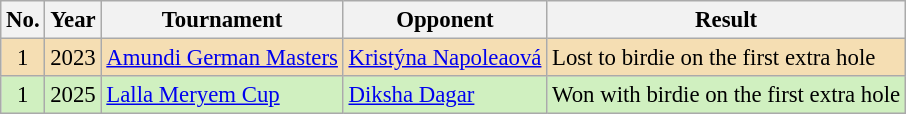<table class="wikitable" style="font-size:95%;">
<tr>
<th>No.</th>
<th>Year</th>
<th>Tournament</th>
<th>Opponent</th>
<th>Result</th>
</tr>
<tr style="background:#F5DEB3;">
<td align=center>1</td>
<td>2023</td>
<td><a href='#'>Amundi German Masters</a></td>
<td> <a href='#'>Kristýna Napoleaová</a></td>
<td>Lost to birdie on the first extra hole</td>
</tr>
<tr style="background:#D0F0C0;">
<td align=center>1</td>
<td>2025</td>
<td><a href='#'>Lalla Meryem Cup</a></td>
<td> <a href='#'>Diksha Dagar</a></td>
<td>Won with birdie on the first extra hole</td>
</tr>
</table>
